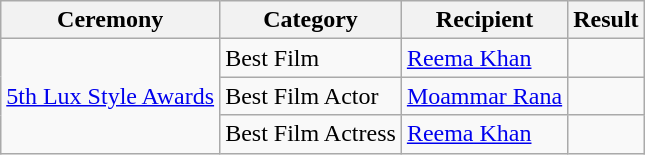<table class="wikitable style">
<tr>
<th>Ceremony</th>
<th>Category</th>
<th>Recipient</th>
<th>Result</th>
</tr>
<tr>
<td rowspan="3"><a href='#'>5th Lux Style Awards</a></td>
<td>Best Film</td>
<td><a href='#'>Reema Khan</a></td>
<td></td>
</tr>
<tr>
<td>Best Film Actor</td>
<td><a href='#'>Moammar Rana</a></td>
<td></td>
</tr>
<tr>
<td>Best Film Actress</td>
<td><a href='#'>Reema Khan</a></td>
<td></td>
</tr>
</table>
